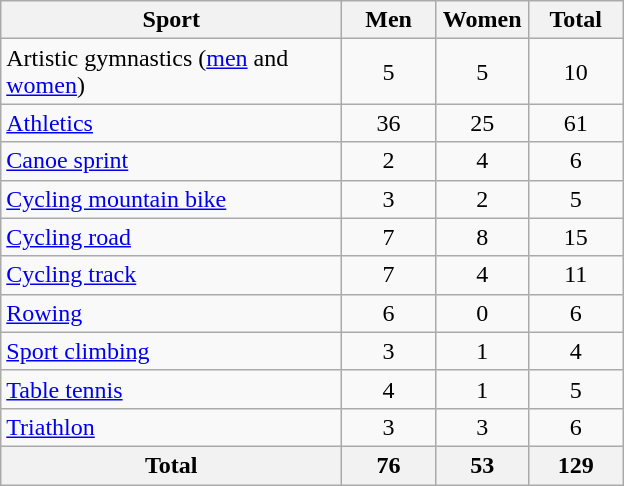<table class="wikitable sortable" style="text-align:center;">
<tr>
<th width=220>Sport</th>
<th width=55>Men</th>
<th width=55>Women</th>
<th width=55>Total</th>
</tr>
<tr>
<td align=left>Artistic gymnastics (<a href='#'>men</a> and <a href='#'>women</a>)</td>
<td>5</td>
<td>5</td>
<td>10</td>
</tr>
<tr>
<td align=left><a href='#'>Athletics</a></td>
<td>36</td>
<td>25</td>
<td>61</td>
</tr>
<tr>
<td align=left><a href='#'>Canoe sprint</a></td>
<td>2</td>
<td>4</td>
<td>6</td>
</tr>
<tr>
<td align=left><a href='#'>Cycling mountain bike</a></td>
<td>3</td>
<td>2</td>
<td>5</td>
</tr>
<tr>
<td align=left><a href='#'>Cycling road</a></td>
<td>7</td>
<td>8</td>
<td>15</td>
</tr>
<tr>
<td align=left><a href='#'>Cycling track</a></td>
<td>7</td>
<td>4</td>
<td>11</td>
</tr>
<tr>
<td align=left><a href='#'>Rowing</a></td>
<td>6</td>
<td>0</td>
<td>6</td>
</tr>
<tr>
<td align=left><a href='#'>Sport climbing</a></td>
<td>3</td>
<td>1</td>
<td>4</td>
</tr>
<tr>
<td align=left><a href='#'>Table tennis</a></td>
<td>4</td>
<td>1</td>
<td>5</td>
</tr>
<tr>
<td align=left><a href='#'>Triathlon</a></td>
<td>3</td>
<td>3</td>
<td>6</td>
</tr>
<tr>
<th align=left>Total</th>
<th>76</th>
<th>53</th>
<th>129</th>
</tr>
</table>
